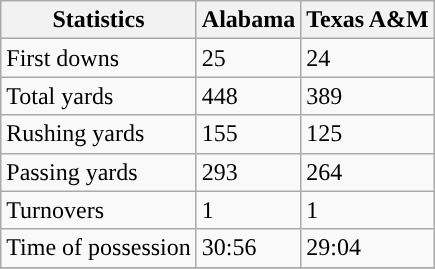<table class="wikitable" style="float: left;">
<tr>
<th>Statistics</th>
<th>Alabama</th>
<th>Texas A&M</th>
</tr>
<tr>
<td>First downs</td>
<td>25</td>
<td>24</td>
</tr>
<tr>
<td>Total yards</td>
<td>448</td>
<td>389</td>
</tr>
<tr>
<td>Rushing yards</td>
<td>155</td>
<td>125</td>
</tr>
<tr>
<td>Passing yards</td>
<td>293</td>
<td>264</td>
</tr>
<tr>
<td>Turnovers</td>
<td>1</td>
<td>1</td>
</tr>
<tr>
<td>Time of possession</td>
<td>30:56</td>
<td>29:04</td>
</tr>
<tr>
</tr>
</table>
